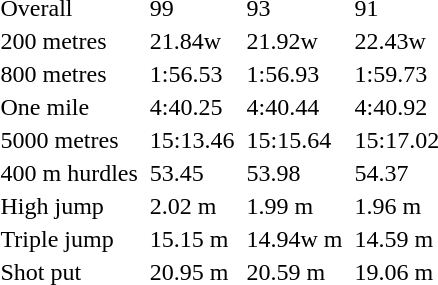<table>
<tr>
<td>Overall</td>
<td></td>
<td>99</td>
<td></td>
<td>93</td>
<td></td>
<td>91</td>
</tr>
<tr>
<td>200 metres</td>
<td></td>
<td>21.84w</td>
<td></td>
<td>21.92w</td>
<td></td>
<td>22.43w</td>
</tr>
<tr>
<td>800 metres</td>
<td></td>
<td>1:56.53</td>
<td></td>
<td>1:56.93</td>
<td></td>
<td>1:59.73</td>
</tr>
<tr>
<td>One mile</td>
<td></td>
<td>4:40.25</td>
<td></td>
<td>4:40.44</td>
<td></td>
<td>4:40.92</td>
</tr>
<tr>
<td>5000 metres</td>
<td></td>
<td>15:13.46</td>
<td></td>
<td>15:15.64</td>
<td></td>
<td>15:17.02</td>
</tr>
<tr>
<td>400 m hurdles</td>
<td></td>
<td>53.45</td>
<td></td>
<td>53.98</td>
<td></td>
<td>54.37</td>
</tr>
<tr>
<td>High jump</td>
<td></td>
<td>2.02 m</td>
<td></td>
<td>1.99 m</td>
<td></td>
<td>1.96 m</td>
</tr>
<tr>
<td>Triple jump</td>
<td></td>
<td>15.15 m</td>
<td></td>
<td>14.94w m</td>
<td></td>
<td>14.59 m</td>
</tr>
<tr>
<td>Shot put</td>
<td></td>
<td>20.95 m</td>
<td></td>
<td>20.59 m</td>
<td></td>
<td>19.06 m</td>
</tr>
<tr>
</tr>
</table>
